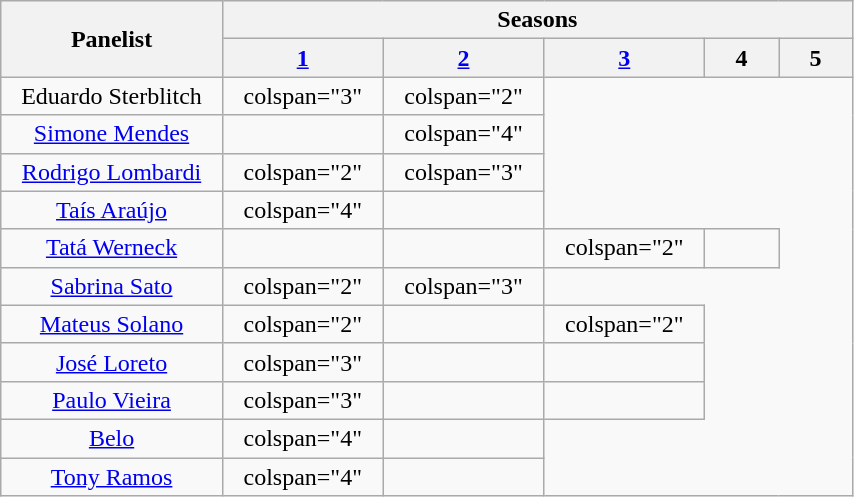<table class="wikitable" style="text-align:center; width:45%">
<tr>
<th rowspan=2 width="15%">Panelist</th>
<th colspan=5>Seasons</th>
</tr>
<tr>
<th width="5%"><a href='#'>1</a></th>
<th width="5%"><a href='#'>2</a></th>
<th width="5%"><a href='#'>3</a></th>
<th width="5%">4</th>
<th width="5%">5</th>
</tr>
<tr>
<td>Eduardo Sterblitch</td>
<td>colspan="3" </td>
<td>colspan="2" </td>
</tr>
<tr>
<td><a href='#'>Simone Mendes</a></td>
<td></td>
<td>colspan="4" </td>
</tr>
<tr>
<td><a href='#'>Rodrigo Lombardi</a></td>
<td>colspan="2" </td>
<td>colspan="3" </td>
</tr>
<tr>
<td><a href='#'>Taís Araújo</a></td>
<td>colspan="4" </td>
<td></td>
</tr>
<tr>
<td><a href='#'>Tatá Werneck</a></td>
<td></td>
<td></td>
<td>colspan="2" </td>
<td></td>
</tr>
<tr>
<td><a href='#'>Sabrina Sato</a></td>
<td>colspan="2" </td>
<td>colspan="3" </td>
</tr>
<tr>
<td><a href='#'>Mateus Solano</a></td>
<td>colspan="2" </td>
<td></td>
<td>colspan="2" </td>
</tr>
<tr>
<td><a href='#'>José Loreto</a></td>
<td>colspan="3" </td>
<td></td>
<td></td>
</tr>
<tr>
<td><a href='#'>Paulo Vieira</a></td>
<td>colspan="3" </td>
<td></td>
<td></td>
</tr>
<tr>
<td><a href='#'>Belo</a></td>
<td>colspan="4" </td>
<td></td>
</tr>
<tr>
<td><a href='#'>Tony Ramos</a></td>
<td>colspan="4" </td>
<td></td>
</tr>
</table>
